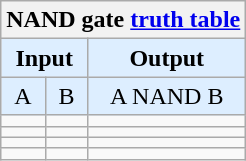<table class="wikitable floatright" style="text-align:center">
<tr>
<th colspan="3">NAND gate <a href='#'>truth table</a></th>
</tr>
<tr bgcolor="#ddeeff">
<td colspan=2><strong>Input</strong></td>
<td><strong>Output</strong></td>
</tr>
<tr bgcolor="#ddeeff">
<td>A</td>
<td>B</td>
<td>A NAND B</td>
</tr>
<tr>
<td></td>
<td></td>
<td></td>
</tr>
<tr>
<td></td>
<td></td>
<td></td>
</tr>
<tr>
<td></td>
<td></td>
<td></td>
</tr>
<tr>
<td></td>
<td></td>
<td></td>
</tr>
</table>
